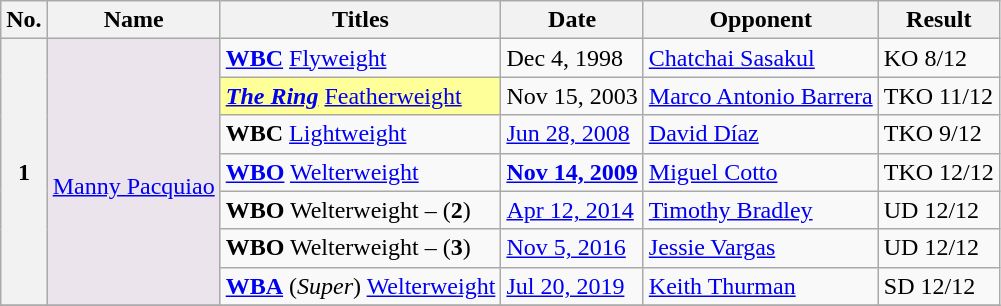<table class="wikitable">
<tr>
<th>No.</th>
<th>Name</th>
<th>Titles</th>
<th>Date</th>
<th>Opponent</th>
<th>Result</th>
</tr>
<tr>
<th rowspan=7>1</th>
<td rowspan=7 align="center" style="background:#ece4ec"><br> <a href='#'>Manny Pacquiao</a><br></td>
<td><strong><a href='#'>WBC</a></strong> <a href='#'>Flyweight</a></td>
<td>Dec 4, 1998</td>
<td><a href='#'>Chatchai Sasakul</a></td>
<td>KO 8/12</td>
</tr>
<tr>
<td bgcolor="#FFFF99"><strong><em><a href='#'>The Ring</a></em></strong> <a href='#'>Featherweight</a></td>
<td>Nov 15, 2003</td>
<td><a href='#'>Marco Antonio Barrera</a></td>
<td>TKO 11/12</td>
</tr>
<tr>
<td><strong>WBC</strong> <a href='#'>Lightweight</a></td>
<td><a href='#'>Jun 28, 2008</a></td>
<td><a href='#'>David Díaz</a></td>
<td>TKO 9/12</td>
</tr>
<tr>
<td><strong><a href='#'>WBO</a></strong> <a href='#'>Welterweight</a></td>
<td><a href='#'><strong>Nov 14, 2009</strong></a></td>
<td><a href='#'>Miguel Cotto</a></td>
<td>TKO 12/12</td>
</tr>
<tr>
<td><strong>WBO</strong> Welterweight  – (<strong>2</strong>)</td>
<td><a href='#'>Apr 12, 2014</a></td>
<td><a href='#'>Timothy Bradley</a></td>
<td>UD 12/12</td>
</tr>
<tr>
<td><strong>WBO</strong> Welterweight  – (<strong>3</strong>)</td>
<td><a href='#'>Nov 5, 2016</a></td>
<td><a href='#'>Jessie Vargas</a></td>
<td>UD 12/12</td>
</tr>
<tr>
<td><strong><a href='#'>WBA</a></strong> (<em>Super</em>) <a href='#'>Welterweight</a></td>
<td><a href='#'>Jul 20, 2019</a></td>
<td><a href='#'>Keith Thurman</a></td>
<td>SD 12/12</td>
</tr>
<tr>
</tr>
</table>
